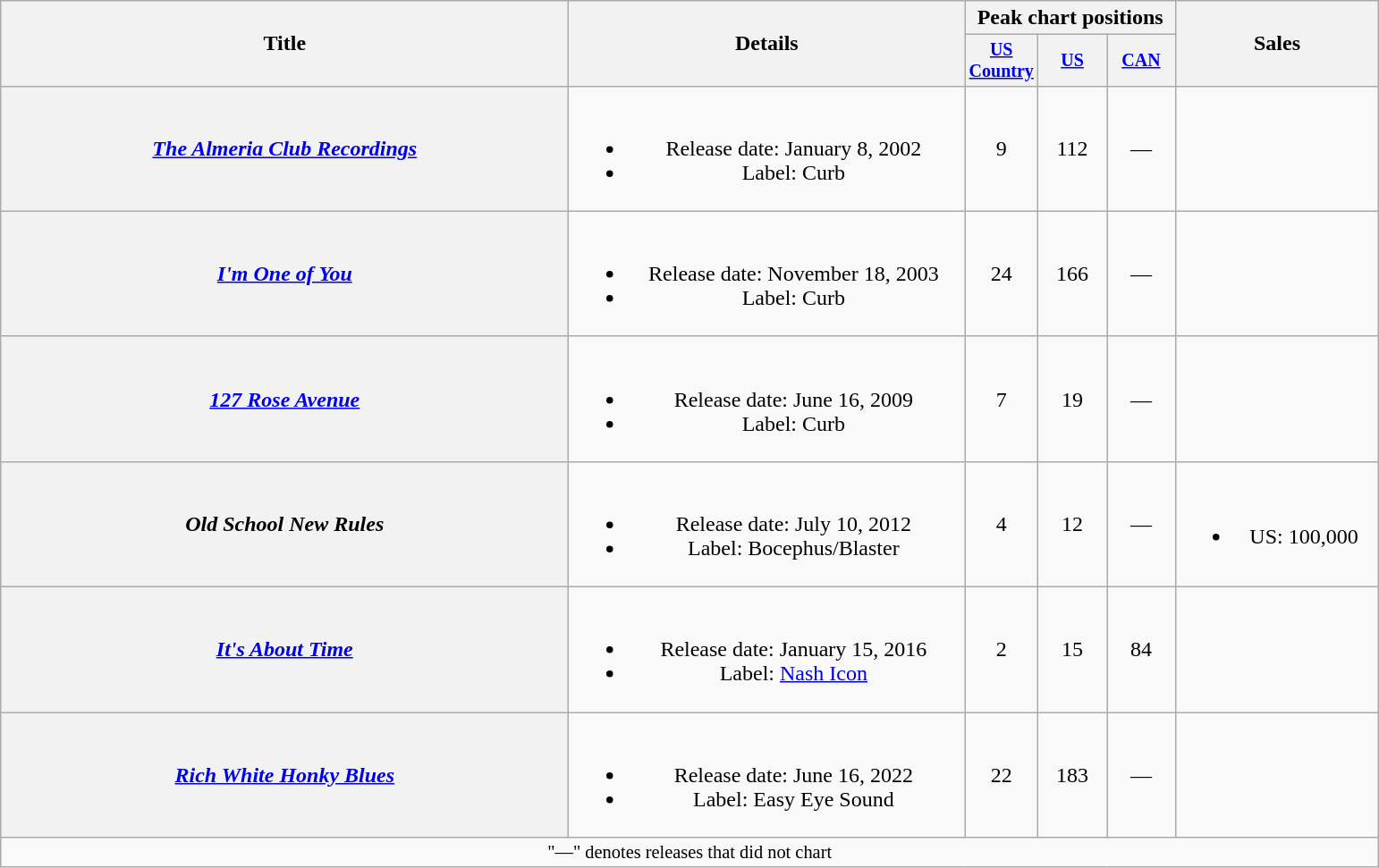<table class="wikitable plainrowheaders" style="text-align:center;">
<tr>
<th rowspan="2" style="width:26em;">Title</th>
<th rowspan="2" style="width:18em;">Details</th>
<th colspan="3">Peak chart positions</th>
<th rowspan="2" style="width:9em;">Sales</th>
</tr>
<tr style="font-size:smaller;">
<th style="width:45px;"><a href='#'>US Country</a></th>
<th style="width:45px;"><a href='#'>US</a><br></th>
<th style="width:45px;"><a href='#'>CAN</a></th>
</tr>
<tr>
<th scope="row"><em><a href='#'>The Almeria Club Recordings</a></em></th>
<td><br><ul><li>Release date: January 8, 2002</li><li>Label: Curb</li></ul></td>
<td>9</td>
<td>112</td>
<td>—</td>
<td></td>
</tr>
<tr>
<th scope="row"><em><a href='#'>I'm One of You</a></em></th>
<td><br><ul><li>Release date: November 18, 2003</li><li>Label: Curb</li></ul></td>
<td>24</td>
<td>166</td>
<td>—</td>
<td></td>
</tr>
<tr>
<th scope="row"><em><a href='#'>127 Rose Avenue</a></em></th>
<td><br><ul><li>Release date: June 16, 2009</li><li>Label: Curb</li></ul></td>
<td>7</td>
<td>19</td>
<td>—</td>
<td></td>
</tr>
<tr>
<th scope="row"><em>Old School New Rules</em></th>
<td><br><ul><li>Release date: July 10, 2012</li><li>Label: Bocephus/Blaster</li></ul></td>
<td>4</td>
<td>12</td>
<td>—</td>
<td><br><ul><li>US: 100,000</li></ul></td>
</tr>
<tr>
<th scope="row"><em><a href='#'>It's About Time</a></em></th>
<td><br><ul><li>Release date: January 15, 2016</li><li>Label: <a href='#'>Nash Icon</a></li></ul></td>
<td>2</td>
<td>15</td>
<td>84</td>
<td></td>
</tr>
<tr>
<th scope="row"><em><a href='#'>Rich White Honky Blues</a></em></th>
<td><br><ul><li>Release date: June 16, 2022</li><li>Label: Easy Eye Sound</li></ul></td>
<td>22</td>
<td>183</td>
<td>—</td>
<td></td>
</tr>
<tr>
<td colspan="6" style="font-size:85%">"—" denotes releases that did not chart</td>
</tr>
</table>
